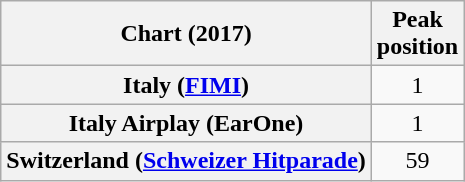<table class="wikitable plainrowheaders" style="text-align:center">
<tr>
<th scope="col">Chart (2017)</th>
<th scope="col">Peak<br>position</th>
</tr>
<tr>
<th scope="row">Italy (<a href='#'>FIMI</a>)</th>
<td>1</td>
</tr>
<tr>
<th scope="row">Italy Airplay (EarOne)</th>
<td>1</td>
</tr>
<tr>
<th scope="row">Switzerland (<a href='#'>Schweizer Hitparade</a>)</th>
<td>59</td>
</tr>
</table>
